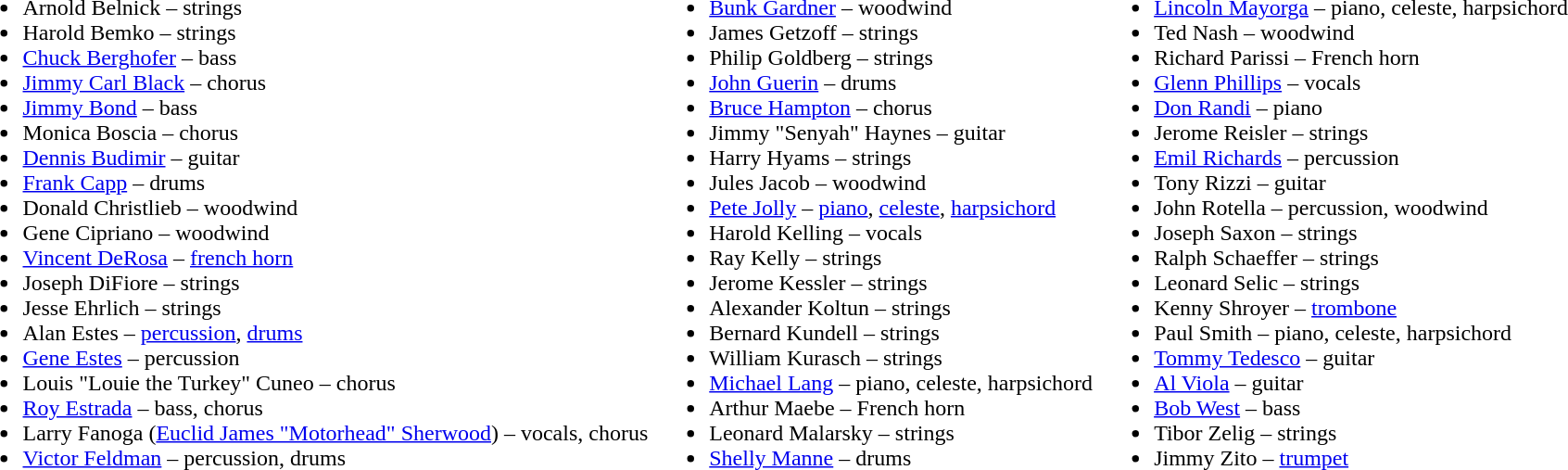<table>
<tr>
<td valign="top"><br><ul><li>Arnold Belnick – strings</li><li>Harold Bemko – strings</li><li><a href='#'>Chuck Berghofer</a> – bass</li><li><a href='#'>Jimmy Carl Black</a> – chorus</li><li><a href='#'>Jimmy Bond</a> – bass</li><li>Monica Boscia – chorus</li><li><a href='#'>Dennis Budimir</a> – guitar</li><li><a href='#'>Frank Capp</a> – drums</li><li>Donald Christlieb – woodwind</li><li>Gene Cipriano – woodwind</li><li><a href='#'>Vincent DeRosa</a> – <a href='#'>french horn</a></li><li>Joseph DiFiore – strings</li><li>Jesse Ehrlich – strings</li><li>Alan Estes – <a href='#'>percussion</a>, <a href='#'>drums</a></li><li><a href='#'>Gene Estes</a> – percussion</li><li>Louis "Louie the Turkey" Cuneo – chorus</li><li><a href='#'>Roy Estrada</a> – bass, chorus</li><li>Larry Fanoga (<a href='#'>Euclid James "Motorhead" Sherwood</a>) – vocals, chorus</li><li><a href='#'>Victor Feldman</a> – percussion, drums</li></ul></td>
<td valign="top"><br><ul><li><a href='#'>Bunk Gardner</a> – woodwind</li><li>James Getzoff – strings</li><li>Philip Goldberg – strings</li><li><a href='#'>John Guerin</a> – drums</li><li><a href='#'>Bruce Hampton</a> – chorus</li><li>Jimmy "Senyah" Haynes – guitar</li><li>Harry Hyams – strings</li><li>Jules Jacob – woodwind</li><li><a href='#'>Pete Jolly</a> – <a href='#'>piano</a>, <a href='#'>celeste</a>, <a href='#'>harpsichord</a></li><li>Harold Kelling – vocals</li><li>Ray Kelly – strings</li><li>Jerome Kessler – strings</li><li>Alexander Koltun – strings</li><li>Bernard Kundell – strings</li><li>William Kurasch – strings</li><li><a href='#'>Michael Lang</a> – piano, celeste, harpsichord</li><li>Arthur Maebe – French horn</li><li>Leonard Malarsky – strings</li><li><a href='#'>Shelly Manne</a> – drums</li></ul></td>
<td valign="top"><br><ul><li><a href='#'>Lincoln Mayorga</a> – piano, celeste, harpsichord</li><li>Ted Nash – woodwind</li><li>Richard Parissi – French horn</li><li><a href='#'>Glenn Phillips</a> – vocals</li><li><a href='#'>Don Randi</a> – piano</li><li>Jerome Reisler – strings</li><li><a href='#'>Emil Richards</a> – percussion</li><li>Tony Rizzi – guitar</li><li>John Rotella – percussion, woodwind</li><li>Joseph Saxon – strings</li><li>Ralph Schaeffer – strings</li><li>Leonard Selic – strings</li><li>Kenny Shroyer – <a href='#'>trombone</a></li><li>Paul Smith – piano, celeste, harpsichord</li><li><a href='#'>Tommy Tedesco</a> – guitar</li><li><a href='#'>Al Viola</a> – guitar</li><li><a href='#'>Bob West</a> – bass</li><li>Tibor Zelig – strings</li><li>Jimmy Zito – <a href='#'>trumpet</a></li></ul></td>
</tr>
</table>
